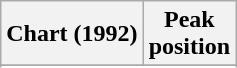<table class="wikitable sortable plainrowheaders">
<tr>
<th>Chart (1992)</th>
<th>Peak<br>position</th>
</tr>
<tr>
</tr>
<tr>
</tr>
<tr>
</tr>
</table>
